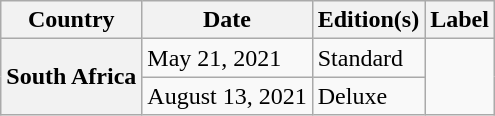<table class="wikitable plainrowheaders">
<tr>
<th scope="col">Country</th>
<th>Date</th>
<th>Edition(s)</th>
<th>Label</th>
</tr>
<tr>
<th rowspan="2" scope="row">South Africa</th>
<td>May 21, 2021</td>
<td>Standard</td>
<td rowspan="2"></td>
</tr>
<tr>
<td>August 13, 2021</td>
<td>Deluxe</td>
</tr>
</table>
